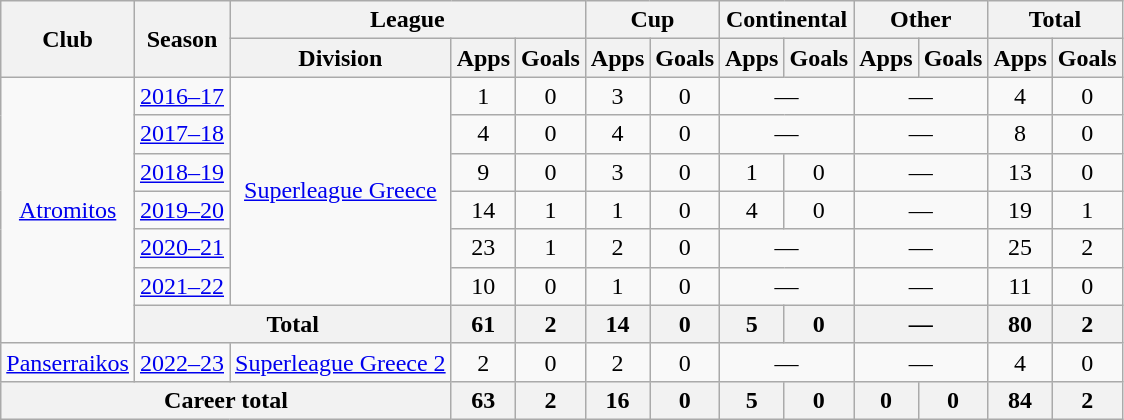<table class="wikitable" style="text-align:center">
<tr>
<th rowspan=2>Club</th>
<th rowspan=2>Season</th>
<th colspan=3>League</th>
<th colspan=2>Cup</th>
<th colspan=2>Continental</th>
<th colspan=2>Other</th>
<th colspan=2>Total</th>
</tr>
<tr>
<th>Division</th>
<th>Apps</th>
<th>Goals</th>
<th>Apps</th>
<th>Goals</th>
<th>Apps</th>
<th>Goals</th>
<th>Apps</th>
<th>Goals</th>
<th>Apps</th>
<th>Goals</th>
</tr>
<tr>
<td rowspan="7"><a href='#'>Atromitos</a></td>
<td><a href='#'>2016–17</a></td>
<td rowspan="6"><a href='#'>Superleague Greece</a></td>
<td>1</td>
<td>0</td>
<td>3</td>
<td>0</td>
<td colspan="2">—</td>
<td colspan="2">—</td>
<td>4</td>
<td>0</td>
</tr>
<tr>
<td><a href='#'>2017–18</a></td>
<td>4</td>
<td>0</td>
<td>4</td>
<td>0</td>
<td colspan="2">—</td>
<td colspan="2">—</td>
<td>8</td>
<td>0</td>
</tr>
<tr>
<td><a href='#'>2018–19</a></td>
<td>9</td>
<td>0</td>
<td>3</td>
<td>0</td>
<td>1</td>
<td>0</td>
<td colspan="2">—</td>
<td>13</td>
<td>0</td>
</tr>
<tr>
<td><a href='#'>2019–20</a></td>
<td>14</td>
<td>1</td>
<td>1</td>
<td>0</td>
<td>4</td>
<td>0</td>
<td colspan="2">—</td>
<td>19</td>
<td>1</td>
</tr>
<tr>
<td><a href='#'>2020–21</a></td>
<td>23</td>
<td>1</td>
<td>2</td>
<td>0</td>
<td colspan="2">—</td>
<td colspan="2">—</td>
<td>25</td>
<td>2</td>
</tr>
<tr>
<td><a href='#'>2021–22</a></td>
<td>10</td>
<td>0</td>
<td>1</td>
<td>0</td>
<td colspan="2">—</td>
<td colspan="2">—</td>
<td>11</td>
<td>0</td>
</tr>
<tr>
<th colspan="2">Total</th>
<th>61</th>
<th>2</th>
<th>14</th>
<th>0</th>
<th>5</th>
<th>0</th>
<th colspan="2">—</th>
<th>80</th>
<th>2</th>
</tr>
<tr>
<td><a href='#'>Panserraikos</a></td>
<td><a href='#'>2022–23</a></td>
<td><a href='#'>Superleague Greece 2</a></td>
<td>2</td>
<td>0</td>
<td>2</td>
<td>0</td>
<td colspan="2">—</td>
<td colspan="2">—</td>
<td>4</td>
<td>0</td>
</tr>
<tr>
<th colspan="3">Career total</th>
<th>63</th>
<th>2</th>
<th>16</th>
<th>0</th>
<th>5</th>
<th>0</th>
<th>0</th>
<th>0</th>
<th>84</th>
<th>2</th>
</tr>
</table>
